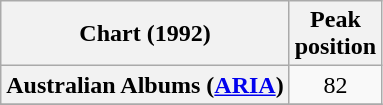<table class="wikitable sortable plainrowheaders" style="text-align:center">
<tr>
<th scope="col">Chart (1992)</th>
<th scope="col">Peak<br>position</th>
</tr>
<tr>
<th scope="row">Australian Albums (<a href='#'>ARIA</a>)</th>
<td>82</td>
</tr>
<tr>
</tr>
</table>
